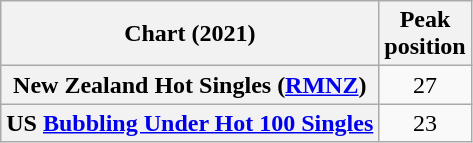<table class="wikitable sortable plainrowheaders" style="text-align:center">
<tr>
<th scope="col">Chart (2021)</th>
<th scope="col">Peak<br>position</th>
</tr>
<tr>
<th scope="row">New Zealand Hot Singles (<a href='#'>RMNZ</a>)</th>
<td>27</td>
</tr>
<tr>
<th scope="row">US <a href='#'>Bubbling Under Hot 100 Singles</a></th>
<td>23</td>
</tr>
</table>
